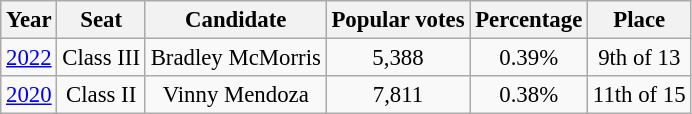<table class="wikitable  mw-collapsible mw-collapsed" style="text-align:center; font-size:95%">
<tr>
<th>Year</th>
<th>Seat</th>
<th>Candidate</th>
<th>Popular votes</th>
<th>Percentage</th>
<th>Place</th>
</tr>
<tr>
<td><a href='#'>2022</a></td>
<td>Class III</td>
<td>Bradley McMorris</td>
<td>5,388</td>
<td>0.39%</td>
<td>9th of 13</td>
</tr>
<tr>
<td><a href='#'>2020</a></td>
<td>Class II</td>
<td>Vinny Mendoza</td>
<td>7,811</td>
<td>0.38%</td>
<td>11th of 15</td>
</tr>
</table>
